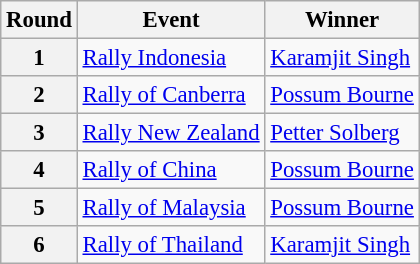<table class="wikitable" style="font-size: 95%">
<tr>
<th>Round</th>
<th>Event</th>
<th>Winner</th>
</tr>
<tr>
<th>1</th>
<td> <a href='#'>Rally Indonesia</a></td>
<td> <a href='#'>Karamjit Singh</a></td>
</tr>
<tr>
<th>2</th>
<td> <a href='#'>Rally of Canberra</a></td>
<td> <a href='#'>Possum Bourne</a></td>
</tr>
<tr>
<th>3</th>
<td> <a href='#'>Rally New Zealand</a></td>
<td> <a href='#'>Petter Solberg</a></td>
</tr>
<tr>
<th>4</th>
<td> <a href='#'>Rally of China</a></td>
<td> <a href='#'>Possum Bourne</a></td>
</tr>
<tr>
<th>5</th>
<td> <a href='#'>Rally of Malaysia</a></td>
<td> <a href='#'>Possum Bourne</a></td>
</tr>
<tr>
<th>6</th>
<td> <a href='#'>Rally of Thailand</a></td>
<td> <a href='#'>Karamjit Singh</a></td>
</tr>
</table>
